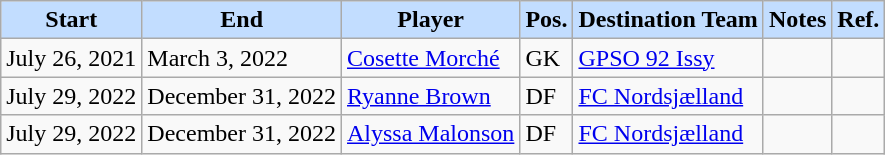<table class="wikitable" style="text-align:left;">
<tr>
<th style="background:#c2ddff">Start</th>
<th style="background:#c2ddff">End</th>
<th style="background:#c2ddff">Player</th>
<th style="background:#c2ddff">Pos.</th>
<th style="background:#c2ddff">Destination Team</th>
<th style="background:#c2ddff">Notes</th>
<th style="background:#c2ddff">Ref.</th>
</tr>
<tr>
<td style="white-space: nowrap;">July 26, 2021</td>
<td style="white-space: nowrap;">March 3, 2022</td>
<td style="white-space: nowrap;"> <a href='#'>Cosette Morché</a></td>
<td>GK</td>
<td style="white-space: nowrap;"> <a href='#'>GPSO 92 Issy</a></td>
<td></td>
<td></td>
</tr>
<tr>
<td style="white-space: nowrap;">July 29, 2022</td>
<td style="white-space: nowrap;">December 31, 2022</td>
<td style="white-space: nowrap;"> <a href='#'>Ryanne Brown</a></td>
<td>DF</td>
<td style="white-space: nowrap;"> <a href='#'>FC Nordsjælland</a></td>
<td></td>
<td></td>
</tr>
<tr>
<td style="white-space: nowrap;">July 29, 2022</td>
<td style="white-space: nowrap;">December 31, 2022</td>
<td style="white-space: nowrap;"> <a href='#'>Alyssa Malonson</a></td>
<td>DF</td>
<td style="white-space: nowrap;"> <a href='#'>FC Nordsjælland</a></td>
<td></td>
<td></td>
</tr>
</table>
